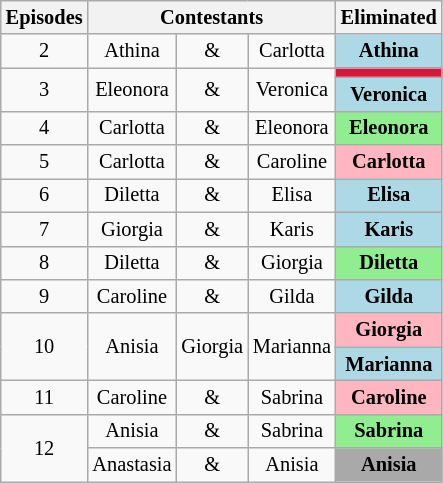<table class="wikitable" style="text-align:center; font-size:85%;">
<tr>
<th>Episodes</th>
<th colspan="3">Contestants</th>
<th>Eliminated</th>
</tr>
<tr>
<td>2</td>
<td>Athina</td>
<td>&</td>
<td>Carlotta</td>
<td style="background:lightblue;"><strong>Athina</strong></td>
</tr>
<tr>
<td rowspan="2">3</td>
<td rowspan="2">Eleonora</td>
<td rowspan="2">&</td>
<td rowspan="2">Veronica</td>
<td style="background:crimson;"><strong></strong></td>
</tr>
<tr>
<td style="background:lightblue;"><strong>Veronica</strong></td>
</tr>
<tr>
<td>4</td>
<td>Carlotta</td>
<td>&</td>
<td>Eleonora</td>
<td style="background:lightgreen;"><strong>Eleonora</strong></td>
</tr>
<tr>
<td>5</td>
<td>Carlotta</td>
<td>&</td>
<td>Caroline</td>
<td style="background:lightpink;"><strong>Carlotta</strong></td>
</tr>
<tr>
<td>6</td>
<td>Diletta</td>
<td>&</td>
<td>Elisa</td>
<td style="background:lightblue;"><strong>Elisa</strong></td>
</tr>
<tr>
<td>7</td>
<td>Giorgia</td>
<td>&</td>
<td>Karis</td>
<td style="background:lightblue;"><strong>Karis</strong></td>
</tr>
<tr>
<td>8</td>
<td>Diletta</td>
<td>&</td>
<td>Giorgia</td>
<td style="background:lightgreen;"><strong>Diletta</strong></td>
</tr>
<tr>
<td>9</td>
<td>Caroline</td>
<td>&</td>
<td>Gilda</td>
<td style="background:lightblue;"><strong>Gilda</strong></td>
</tr>
<tr>
<td rowspan="2">10</td>
<td rowspan="2">Anisia</td>
<td rowspan="2">Giorgia</td>
<td rowspan="2">Marianna</td>
<td style="background:lightpink;"><strong>Giorgia</strong></td>
</tr>
<tr>
<td style="background:lightblue;"><strong>Marianna</strong></td>
</tr>
<tr>
<td>11</td>
<td>Caroline</td>
<td>&</td>
<td>Sabrina</td>
<td style="background:lightpink;"><strong>Caroline</strong></td>
</tr>
<tr>
<td rowspan="2">12</td>
<td>Anisia</td>
<td>&</td>
<td>Sabrina</td>
<td style="background:lightgreen;"><strong>Sabrina</strong></td>
</tr>
<tr>
<td>Anastasia</td>
<td>&</td>
<td>Anisia</td>
<td style="background:darkgrey;"><strong>Anisia</strong></td>
</tr>
</table>
